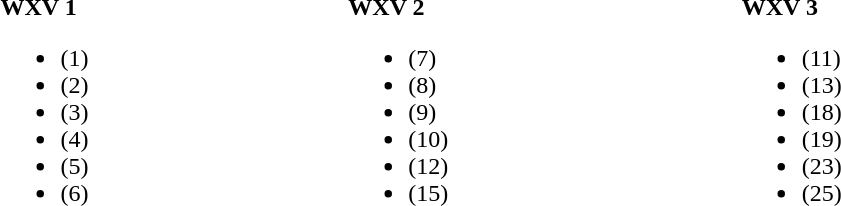<table style="width:60%">
<tr>
<td><strong>WXV 1</strong><br><ul><li> (1)</li><li> (2)</li><li> (3)</li><li> (4)</li><li> (5)</li><li> (6)</li></ul></td>
<td><strong>WXV 2</strong><br><ul><li> (7)</li><li> (8)</li><li> (9)</li><li> (10)</li><li> (12)</li><li> (15)</li></ul></td>
<td><strong>WXV 3</strong><br><ul><li> (11)</li><li> (13)</li><li> (18)</li><li> (19)</li><li> (23)</li><li> (25)</li></ul></td>
</tr>
<tr>
<td colspan=3></td>
</tr>
</table>
